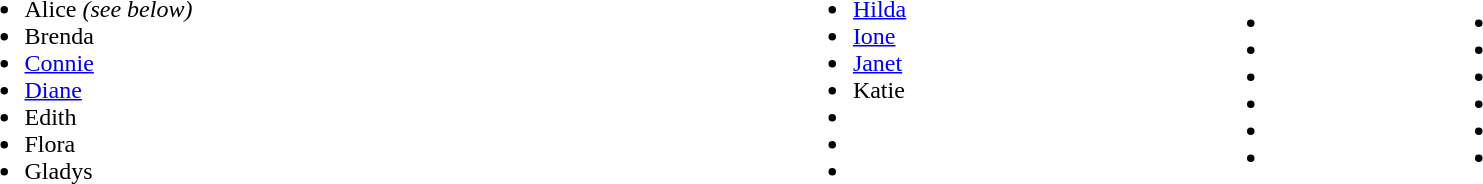<table width=90%>
<tr>
<td><br><ul><li>Alice <em>(see below)</em></li><li>Brenda</li><li><a href='#'>Connie</a></li><li><a href='#'>Diane</a></li><li>Edith</li><li>Flora</li><li>Gladys</li></ul></td>
<td><br><ul><li><a href='#'>Hilda</a></li><li><a href='#'>Ione</a></li><li><a href='#'>Janet</a></li><li>Katie</li><li></li><li></li><li></li></ul></td>
<td><br><ul><li></li><li></li><li></li><li></li><li></li><li></li></ul></td>
<td><br><ul><li></li><li></li><li></li><li></li><li></li><li></li></ul></td>
</tr>
</table>
